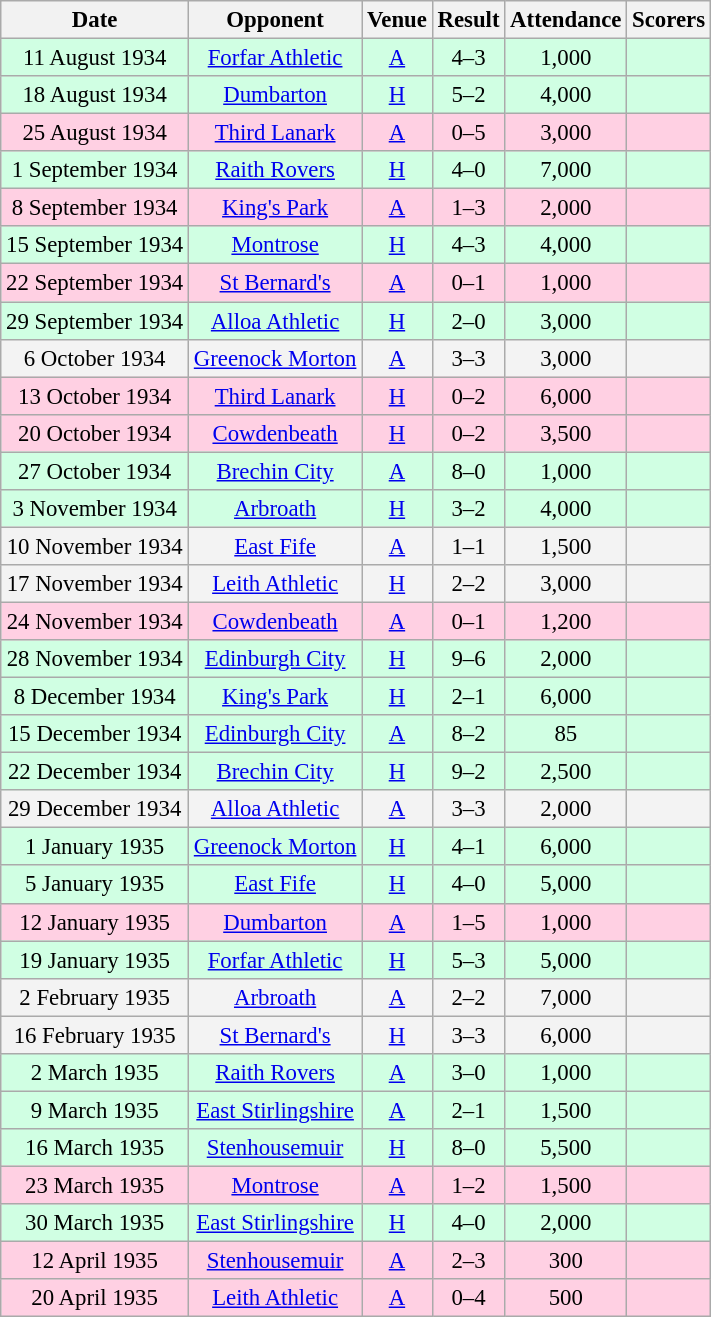<table class="wikitable sortable" style="font-size:95%; text-align:center">
<tr>
<th>Date</th>
<th>Opponent</th>
<th>Venue</th>
<th>Result</th>
<th>Attendance</th>
<th>Scorers</th>
</tr>
<tr bgcolor = "#d0ffe3">
<td>11 August 1934</td>
<td><a href='#'>Forfar Athletic</a></td>
<td><a href='#'>A</a></td>
<td>4–3</td>
<td>1,000</td>
<td></td>
</tr>
<tr bgcolor = "#d0ffe3">
<td>18 August 1934</td>
<td><a href='#'>Dumbarton</a></td>
<td><a href='#'>H</a></td>
<td>5–2</td>
<td>4,000</td>
<td></td>
</tr>
<tr bgcolor = "#ffd0e3">
<td>25 August 1934</td>
<td><a href='#'>Third Lanark</a></td>
<td><a href='#'>A</a></td>
<td>0–5</td>
<td>3,000</td>
<td></td>
</tr>
<tr bgcolor = "#d0ffe3">
<td>1 September 1934</td>
<td><a href='#'>Raith Rovers</a></td>
<td><a href='#'>H</a></td>
<td>4–0</td>
<td>7,000</td>
<td></td>
</tr>
<tr bgcolor = "#ffd0e3">
<td>8 September 1934</td>
<td><a href='#'>King's Park</a></td>
<td><a href='#'>A</a></td>
<td>1–3</td>
<td>2,000</td>
<td></td>
</tr>
<tr bgcolor = "#d0ffe3">
<td>15 September 1934</td>
<td><a href='#'>Montrose</a></td>
<td><a href='#'>H</a></td>
<td>4–3</td>
<td>4,000</td>
<td></td>
</tr>
<tr bgcolor = "#ffd0e3">
<td>22 September 1934</td>
<td><a href='#'>St Bernard's</a></td>
<td><a href='#'>A</a></td>
<td>0–1</td>
<td>1,000</td>
<td></td>
</tr>
<tr bgcolor = "#d0ffe3">
<td>29 September 1934</td>
<td><a href='#'>Alloa Athletic</a></td>
<td><a href='#'>H</a></td>
<td>2–0</td>
<td>3,000</td>
<td></td>
</tr>
<tr bgcolor = "#f3f3f3">
<td>6 October 1934</td>
<td><a href='#'>Greenock Morton</a></td>
<td><a href='#'>A</a></td>
<td>3–3</td>
<td>3,000</td>
<td></td>
</tr>
<tr bgcolor = "#ffd0e3">
<td>13 October 1934</td>
<td><a href='#'>Third Lanark</a></td>
<td><a href='#'>H</a></td>
<td>0–2</td>
<td>6,000</td>
<td></td>
</tr>
<tr bgcolor = "#ffd0e3">
<td>20 October 1934</td>
<td><a href='#'>Cowdenbeath</a></td>
<td><a href='#'>H</a></td>
<td>0–2</td>
<td>3,500</td>
<td></td>
</tr>
<tr bgcolor = "#d0ffe3">
<td>27 October 1934</td>
<td><a href='#'>Brechin City</a></td>
<td><a href='#'>A</a></td>
<td>8–0</td>
<td>1,000</td>
<td></td>
</tr>
<tr bgcolor = "#d0ffe3">
<td>3 November 1934</td>
<td><a href='#'>Arbroath</a></td>
<td><a href='#'>H</a></td>
<td>3–2</td>
<td>4,000</td>
<td></td>
</tr>
<tr bgcolor = "#f3f3f3">
<td>10 November 1934</td>
<td><a href='#'>East Fife</a></td>
<td><a href='#'>A</a></td>
<td>1–1</td>
<td>1,500</td>
<td></td>
</tr>
<tr bgcolor = "#f3f3f3">
<td>17 November 1934</td>
<td><a href='#'>Leith Athletic</a></td>
<td><a href='#'>H</a></td>
<td>2–2</td>
<td>3,000</td>
<td></td>
</tr>
<tr bgcolor = "#ffd0e3">
<td>24 November 1934</td>
<td><a href='#'>Cowdenbeath</a></td>
<td><a href='#'>A</a></td>
<td>0–1</td>
<td>1,200</td>
<td></td>
</tr>
<tr bgcolor = "#d0ffe3">
<td>28 November 1934</td>
<td><a href='#'>Edinburgh City</a></td>
<td><a href='#'>H</a></td>
<td>9–6</td>
<td>2,000</td>
<td></td>
</tr>
<tr bgcolor = "#d0ffe3">
<td>8 December 1934</td>
<td><a href='#'>King's Park</a></td>
<td><a href='#'>H</a></td>
<td>2–1</td>
<td>6,000</td>
<td></td>
</tr>
<tr bgcolor = "#d0ffe3">
<td>15 December 1934</td>
<td><a href='#'>Edinburgh City</a></td>
<td><a href='#'>A</a></td>
<td>8–2</td>
<td>85</td>
<td></td>
</tr>
<tr bgcolor = "#d0ffe3">
<td>22 December 1934</td>
<td><a href='#'>Brechin City</a></td>
<td><a href='#'>H</a></td>
<td>9–2</td>
<td>2,500</td>
<td></td>
</tr>
<tr bgcolor = "#f3f3f3">
<td>29 December 1934</td>
<td><a href='#'>Alloa Athletic</a></td>
<td><a href='#'>A</a></td>
<td>3–3</td>
<td>2,000</td>
<td></td>
</tr>
<tr bgcolor = "#d0ffe3">
<td>1 January 1935</td>
<td><a href='#'>Greenock Morton</a></td>
<td><a href='#'>H</a></td>
<td>4–1</td>
<td>6,000</td>
<td></td>
</tr>
<tr bgcolor = "#d0ffe3">
<td>5 January 1935</td>
<td><a href='#'>East Fife</a></td>
<td><a href='#'>H</a></td>
<td>4–0</td>
<td>5,000</td>
<td></td>
</tr>
<tr bgcolor = "#ffd0e3">
<td>12 January 1935</td>
<td><a href='#'>Dumbarton</a></td>
<td><a href='#'>A</a></td>
<td>1–5</td>
<td>1,000</td>
<td></td>
</tr>
<tr bgcolor = "#d0ffe3">
<td>19 January 1935</td>
<td><a href='#'>Forfar Athletic</a></td>
<td><a href='#'>H</a></td>
<td>5–3</td>
<td>5,000</td>
<td></td>
</tr>
<tr bgcolor = "#f3f3f3">
<td>2 February 1935</td>
<td><a href='#'>Arbroath</a></td>
<td><a href='#'>A</a></td>
<td>2–2</td>
<td>7,000</td>
<td></td>
</tr>
<tr bgcolor = "#f3f3f3">
<td>16 February 1935</td>
<td><a href='#'>St Bernard's</a></td>
<td><a href='#'>H</a></td>
<td>3–3</td>
<td>6,000</td>
<td></td>
</tr>
<tr bgcolor = "#d0ffe3">
<td>2 March 1935</td>
<td><a href='#'>Raith Rovers</a></td>
<td><a href='#'>A</a></td>
<td>3–0</td>
<td>1,000</td>
<td></td>
</tr>
<tr bgcolor = "#d0ffe3">
<td>9 March 1935</td>
<td><a href='#'>East Stirlingshire</a></td>
<td><a href='#'>A</a></td>
<td>2–1</td>
<td>1,500</td>
<td></td>
</tr>
<tr bgcolor = "#d0ffe3">
<td>16 March 1935</td>
<td><a href='#'>Stenhousemuir</a></td>
<td><a href='#'>H</a></td>
<td>8–0</td>
<td>5,500</td>
<td></td>
</tr>
<tr bgcolor = "#ffd0e3">
<td>23 March 1935</td>
<td><a href='#'>Montrose</a></td>
<td><a href='#'>A</a></td>
<td>1–2</td>
<td>1,500</td>
<td></td>
</tr>
<tr bgcolor = "#d0ffe3">
<td>30 March 1935</td>
<td><a href='#'>East Stirlingshire</a></td>
<td><a href='#'>H</a></td>
<td>4–0</td>
<td>2,000</td>
<td></td>
</tr>
<tr bgcolor = "#ffd0e3">
<td>12 April 1935</td>
<td><a href='#'>Stenhousemuir</a></td>
<td><a href='#'>A</a></td>
<td>2–3</td>
<td>300</td>
<td></td>
</tr>
<tr bgcolor = "#ffd0e3">
<td>20 April 1935</td>
<td><a href='#'>Leith Athletic</a></td>
<td><a href='#'>A</a></td>
<td>0–4</td>
<td>500</td>
<td></td>
</tr>
</table>
